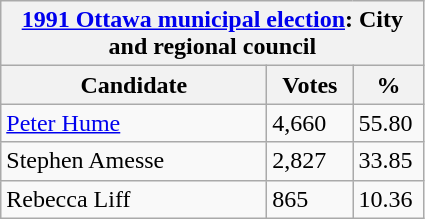<table class="wikitable">
<tr>
<th colspan="3"><a href='#'>1991 Ottawa municipal election</a>: City and regional council</th>
</tr>
<tr>
<th style="width: 170px">Candidate</th>
<th style="width: 50px">Votes</th>
<th style="width: 40px">%</th>
</tr>
<tr>
<td><a href='#'>Peter Hume</a></td>
<td>4,660</td>
<td>55.80</td>
</tr>
<tr>
<td>Stephen Amesse</td>
<td>2,827</td>
<td>33.85</td>
</tr>
<tr>
<td>Rebecca Liff</td>
<td>865</td>
<td>10.36</td>
</tr>
</table>
